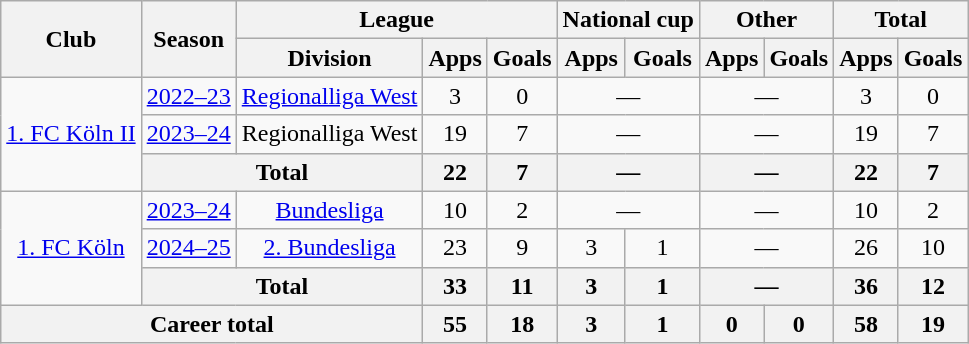<table class="wikitable" style="text-align:center">
<tr>
<th rowspan="2">Club</th>
<th rowspan="2">Season</th>
<th colspan="3">League</th>
<th colspan="2">National cup</th>
<th colspan="2">Other</th>
<th colspan="2">Total</th>
</tr>
<tr>
<th>Division</th>
<th>Apps</th>
<th>Goals</th>
<th>Apps</th>
<th>Goals</th>
<th>Apps</th>
<th>Goals</th>
<th>Apps</th>
<th>Goals</th>
</tr>
<tr>
<td rowspan="3"><a href='#'>1. FC Köln II</a></td>
<td><a href='#'>2022–23</a></td>
<td><a href='#'>Regionalliga West</a></td>
<td>3</td>
<td>0</td>
<td colspan="2">—</td>
<td colspan="2">—</td>
<td>3</td>
<td>0</td>
</tr>
<tr>
<td><a href='#'>2023–24</a></td>
<td>Regionalliga West</td>
<td>19</td>
<td>7</td>
<td colspan="2">—</td>
<td colspan="2">—</td>
<td>19</td>
<td>7</td>
</tr>
<tr>
<th colspan="2">Total</th>
<th>22</th>
<th>7</th>
<th colspan="2">—</th>
<th colspan="2">—</th>
<th>22</th>
<th>7</th>
</tr>
<tr>
<td rowspan="3"><a href='#'>1. FC Köln</a></td>
<td><a href='#'>2023–24</a></td>
<td><a href='#'>Bundesliga</a></td>
<td>10</td>
<td>2</td>
<td colspan="2">—</td>
<td colspan="2">—</td>
<td>10</td>
<td>2</td>
</tr>
<tr>
<td><a href='#'>2024–25</a></td>
<td><a href='#'>2. Bundesliga</a></td>
<td>23</td>
<td>9</td>
<td>3</td>
<td>1</td>
<td colspan="2">—</td>
<td>26</td>
<td>10</td>
</tr>
<tr>
<th colspan="2">Total</th>
<th>33</th>
<th>11</th>
<th>3</th>
<th>1</th>
<th colspan="2">—</th>
<th>36</th>
<th>12</th>
</tr>
<tr>
<th colspan="3">Career total</th>
<th>55</th>
<th>18</th>
<th>3</th>
<th>1</th>
<th>0</th>
<th>0</th>
<th>58</th>
<th>19</th>
</tr>
</table>
